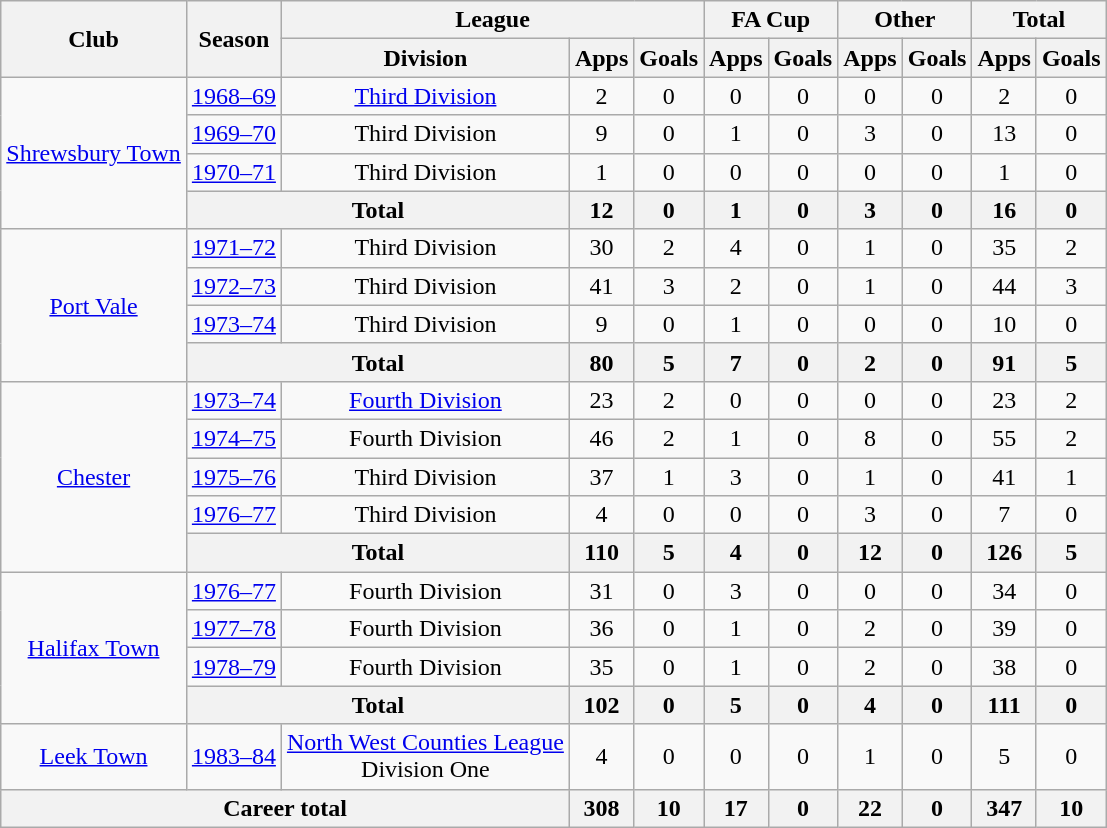<table class="wikitable" style="text-align: center;">
<tr>
<th rowspan="2">Club</th>
<th rowspan="2">Season</th>
<th colspan="3">League</th>
<th colspan="2">FA Cup</th>
<th colspan="2">Other</th>
<th colspan="2">Total</th>
</tr>
<tr>
<th>Division</th>
<th>Apps</th>
<th>Goals</th>
<th>Apps</th>
<th>Goals</th>
<th>Apps</th>
<th>Goals</th>
<th>Apps</th>
<th>Goals</th>
</tr>
<tr>
<td rowspan="4"><a href='#'>Shrewsbury Town</a></td>
<td><a href='#'>1968–69</a></td>
<td><a href='#'>Third Division</a></td>
<td>2</td>
<td>0</td>
<td>0</td>
<td>0</td>
<td>0</td>
<td>0</td>
<td>2</td>
<td>0</td>
</tr>
<tr>
<td><a href='#'>1969–70</a></td>
<td>Third Division</td>
<td>9</td>
<td>0</td>
<td>1</td>
<td>0</td>
<td>3</td>
<td>0</td>
<td>13</td>
<td>0</td>
</tr>
<tr>
<td><a href='#'>1970–71</a></td>
<td>Third Division</td>
<td>1</td>
<td>0</td>
<td>0</td>
<td>0</td>
<td>0</td>
<td>0</td>
<td>1</td>
<td>0</td>
</tr>
<tr>
<th colspan="2">Total</th>
<th>12</th>
<th>0</th>
<th>1</th>
<th>0</th>
<th>3</th>
<th>0</th>
<th>16</th>
<th>0</th>
</tr>
<tr>
<td rowspan="4"><a href='#'>Port Vale</a></td>
<td><a href='#'>1971–72</a></td>
<td>Third Division</td>
<td>30</td>
<td>2</td>
<td>4</td>
<td>0</td>
<td>1</td>
<td>0</td>
<td>35</td>
<td>2</td>
</tr>
<tr>
<td><a href='#'>1972–73</a></td>
<td>Third Division</td>
<td>41</td>
<td>3</td>
<td>2</td>
<td>0</td>
<td>1</td>
<td>0</td>
<td>44</td>
<td>3</td>
</tr>
<tr>
<td><a href='#'>1973–74</a></td>
<td>Third Division</td>
<td>9</td>
<td>0</td>
<td>1</td>
<td>0</td>
<td>0</td>
<td>0</td>
<td>10</td>
<td>0</td>
</tr>
<tr>
<th colspan="2">Total</th>
<th>80</th>
<th>5</th>
<th>7</th>
<th>0</th>
<th>2</th>
<th>0</th>
<th>91</th>
<th>5</th>
</tr>
<tr>
<td rowspan="5"><a href='#'>Chester</a></td>
<td><a href='#'>1973–74</a></td>
<td><a href='#'>Fourth Division</a></td>
<td>23</td>
<td>2</td>
<td>0</td>
<td>0</td>
<td>0</td>
<td>0</td>
<td>23</td>
<td>2</td>
</tr>
<tr>
<td><a href='#'>1974–75</a></td>
<td>Fourth Division</td>
<td>46</td>
<td>2</td>
<td>1</td>
<td>0</td>
<td>8</td>
<td>0</td>
<td>55</td>
<td>2</td>
</tr>
<tr>
<td><a href='#'>1975–76</a></td>
<td>Third Division</td>
<td>37</td>
<td>1</td>
<td>3</td>
<td>0</td>
<td>1</td>
<td>0</td>
<td>41</td>
<td>1</td>
</tr>
<tr>
<td><a href='#'>1976–77</a></td>
<td>Third Division</td>
<td>4</td>
<td>0</td>
<td>0</td>
<td>0</td>
<td>3</td>
<td>0</td>
<td>7</td>
<td>0</td>
</tr>
<tr>
<th colspan="2">Total</th>
<th>110</th>
<th>5</th>
<th>4</th>
<th>0</th>
<th>12</th>
<th>0</th>
<th>126</th>
<th>5</th>
</tr>
<tr>
<td rowspan="4"><a href='#'>Halifax Town</a></td>
<td><a href='#'>1976–77</a></td>
<td>Fourth Division</td>
<td>31</td>
<td>0</td>
<td>3</td>
<td>0</td>
<td>0</td>
<td>0</td>
<td>34</td>
<td>0</td>
</tr>
<tr>
<td><a href='#'>1977–78</a></td>
<td>Fourth Division</td>
<td>36</td>
<td>0</td>
<td>1</td>
<td>0</td>
<td>2</td>
<td>0</td>
<td>39</td>
<td>0</td>
</tr>
<tr>
<td><a href='#'>1978–79</a></td>
<td>Fourth Division</td>
<td>35</td>
<td>0</td>
<td>1</td>
<td>0</td>
<td>2</td>
<td>0</td>
<td>38</td>
<td>0</td>
</tr>
<tr>
<th colspan="2">Total</th>
<th>102</th>
<th>0</th>
<th>5</th>
<th>0</th>
<th>4</th>
<th>0</th>
<th>111</th>
<th>0</th>
</tr>
<tr>
<td><a href='#'>Leek Town</a></td>
<td><a href='#'>1983–84</a></td>
<td><a href='#'>North West Counties League</a><br>Division One</td>
<td>4</td>
<td>0</td>
<td>0</td>
<td>0</td>
<td>1</td>
<td>0</td>
<td>5</td>
<td>0</td>
</tr>
<tr>
<th colspan="3">Career total</th>
<th>308</th>
<th>10</th>
<th>17</th>
<th>0</th>
<th>22</th>
<th>0</th>
<th>347</th>
<th>10</th>
</tr>
</table>
